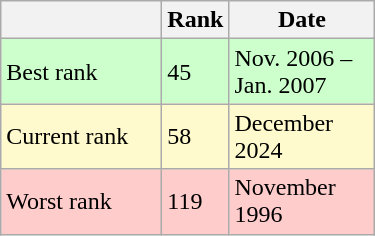<table class="wikitable">
<tr>
<th style="width:100px;"></th>
<th style="width:10px;">Rank</th>
<th style="width:90px;">Date</th>
</tr>
<tr style="background:#cfc;">
<td>Best rank</td>
<td>45</td>
<td>Nov. 2006 – Jan. 2007</td>
</tr>
<tr style="background:#fffacd;">
<td>Current rank</td>
<td>58</td>
<td>December 2024</td>
</tr>
<tr style="background:#fcc;">
<td>Worst rank</td>
<td>119</td>
<td>November 1996</td>
</tr>
</table>
